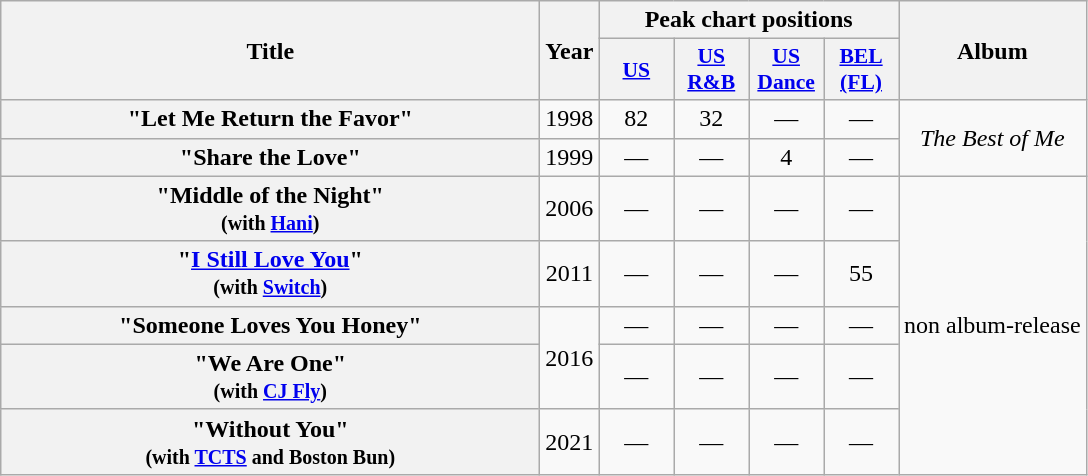<table class="wikitable plainrowheaders" style="text-align:center;">
<tr>
<th scope="col" rowspan="2" style="width:22em;">Title</th>
<th scope="col" rowspan="2">Year</th>
<th scope="col" colspan="4">Peak chart positions</th>
<th scope="col" rowspan="2">Album</th>
</tr>
<tr>
<th scope="col" style="width:3em;font-size:90%;"><a href='#'>US</a><br></th>
<th scope="col" style="width:3em;font-size:90%;"><a href='#'>US R&B</a><br></th>
<th scope="col" style="width:3em;font-size:90%;"><a href='#'>US Dance</a><br></th>
<th scope="col" style="width:3em;font-size:90%;"><a href='#'>BEL <br> (FL)</a><br></th>
</tr>
<tr>
<th scope="row">"Let Me Return the Favor"</th>
<td>1998</td>
<td>82</td>
<td>32</td>
<td>—</td>
<td>—</td>
<td rowspan="2"><em>The Best of Me</em></td>
</tr>
<tr>
<th scope="row">"Share the Love"</th>
<td>1999</td>
<td>—</td>
<td>—</td>
<td>4</td>
<td>—</td>
</tr>
<tr>
<th scope="row">"Middle of the Night" <br> <small>(with <a href='#'>Hani</a>)</small></th>
<td rowspan="1">2006</td>
<td>—</td>
<td>—</td>
<td>—</td>
<td>—</td>
<td rowspan="5">non album-release</td>
</tr>
<tr>
<th scope="row">"<a href='#'>I Still Love You</a>" <br> <small>(with <a href='#'>Switch</a>)</small></th>
<td rowspan="1">2011</td>
<td>—</td>
<td>—</td>
<td>—</td>
<td>55</td>
</tr>
<tr>
<th scope="row">"Someone Loves You Honey"</th>
<td rowspan="2">2016</td>
<td>—</td>
<td>—</td>
<td>—</td>
<td>—</td>
</tr>
<tr>
<th scope="row">"We Are One" <br> <small>(with <a href='#'>CJ Fly</a>)</small></th>
<td>—</td>
<td>—</td>
<td>—</td>
<td>—</td>
</tr>
<tr>
<th scope="row">"Without You" <br> <small>(with <a href='#'>TCTS</a> and Boston Bun)</small></th>
<td rowspan="1">2021</td>
<td>—</td>
<td>—</td>
<td>—</td>
<td>—</td>
</tr>
</table>
